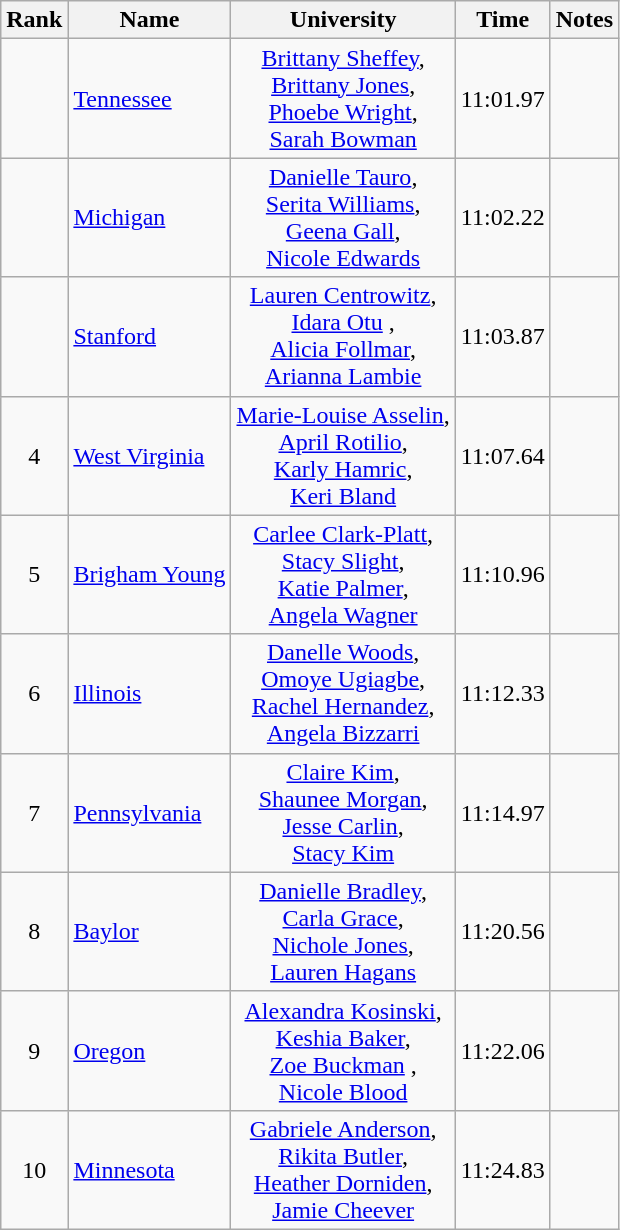<table class="wikitable sortable" style="text-align:center">
<tr>
<th>Rank</th>
<th>Name</th>
<th>University</th>
<th>Time</th>
<th>Notes</th>
</tr>
<tr>
<td></td>
<td align=left><a href='#'>Tennessee</a></td>
<td><a href='#'>Brittany Sheffey</a>,<br><a href='#'>Brittany Jones</a>,<br><a href='#'>Phoebe Wright</a>,<br><a href='#'>Sarah Bowman</a></td>
<td>11:01.97</td>
<td></td>
</tr>
<tr>
<td></td>
<td align=left><a href='#'>Michigan</a></td>
<td><a href='#'>Danielle Tauro</a>,<br><a href='#'>Serita Williams</a>,<br><a href='#'>Geena Gall</a>,<br><a href='#'>Nicole Edwards</a> </td>
<td>11:02.22</td>
<td></td>
</tr>
<tr>
<td></td>
<td align=left><a href='#'>Stanford</a></td>
<td><a href='#'>Lauren Centrowitz</a>,<br><a href='#'>Idara Otu</a> ,<br><a href='#'>Alicia Follmar</a>,<br><a href='#'>Arianna Lambie</a></td>
<td>11:03.87</td>
<td></td>
</tr>
<tr>
<td>4</td>
<td align=left><a href='#'>West Virginia</a></td>
<td><a href='#'>Marie-Louise Asselin</a>,<br><a href='#'>April Rotilio</a>,<br><a href='#'>Karly Hamric</a>,<br><a href='#'>Keri Bland</a></td>
<td>11:07.64</td>
<td></td>
</tr>
<tr>
<td>5</td>
<td align=left><a href='#'>Brigham Young</a></td>
<td><a href='#'>Carlee Clark-Platt</a>,<br><a href='#'>Stacy Slight</a>,<br><a href='#'>Katie Palmer</a>,<br><a href='#'>Angela Wagner</a></td>
<td>11:10.96</td>
<td></td>
</tr>
<tr>
<td>6</td>
<td align=left><a href='#'>Illinois</a></td>
<td><a href='#'>Danelle Woods</a>,<br><a href='#'>Omoye Ugiagbe</a>,<br><a href='#'>Rachel Hernandez</a>,<br><a href='#'>Angela Bizzarri</a></td>
<td>11:12.33</td>
<td></td>
</tr>
<tr>
<td>7</td>
<td align=left><a href='#'>Pennsylvania</a></td>
<td><a href='#'>Claire Kim</a>,<br><a href='#'>Shaunee Morgan</a>,<br><a href='#'>Jesse Carlin</a>,<br><a href='#'>Stacy Kim</a></td>
<td>11:14.97</td>
<td></td>
</tr>
<tr>
<td>8</td>
<td align=left><a href='#'>Baylor</a></td>
<td><a href='#'>Danielle Bradley</a>,<br><a href='#'>Carla Grace</a>,<br><a href='#'>Nichole Jones</a>,<br><a href='#'>Lauren Hagans</a></td>
<td>11:20.56</td>
<td></td>
</tr>
<tr>
<td>9</td>
<td align=left><a href='#'>Oregon</a></td>
<td><a href='#'>Alexandra Kosinski</a>,<br><a href='#'>Keshia Baker</a>,<br><a href='#'>Zoe Buckman</a> ,<br><a href='#'>Nicole Blood</a></td>
<td>11:22.06</td>
<td></td>
</tr>
<tr>
<td>10</td>
<td align=left><a href='#'>Minnesota</a></td>
<td><a href='#'>Gabriele Anderson</a>,<br><a href='#'>Rikita Butler</a>,<br><a href='#'>Heather Dorniden</a>,<br><a href='#'>Jamie Cheever</a></td>
<td>11:24.83</td>
<td></td>
</tr>
</table>
